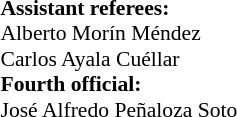<table width=50% style="font-size: 90%">
<tr>
<td><br><strong>Assistant referees:</strong>
<br> Alberto Morín Méndez
<br> Carlos Ayala Cuéllar
<br><strong>Fourth official:</strong>
<br> José Alfredo Peñaloza Soto</td>
</tr>
</table>
